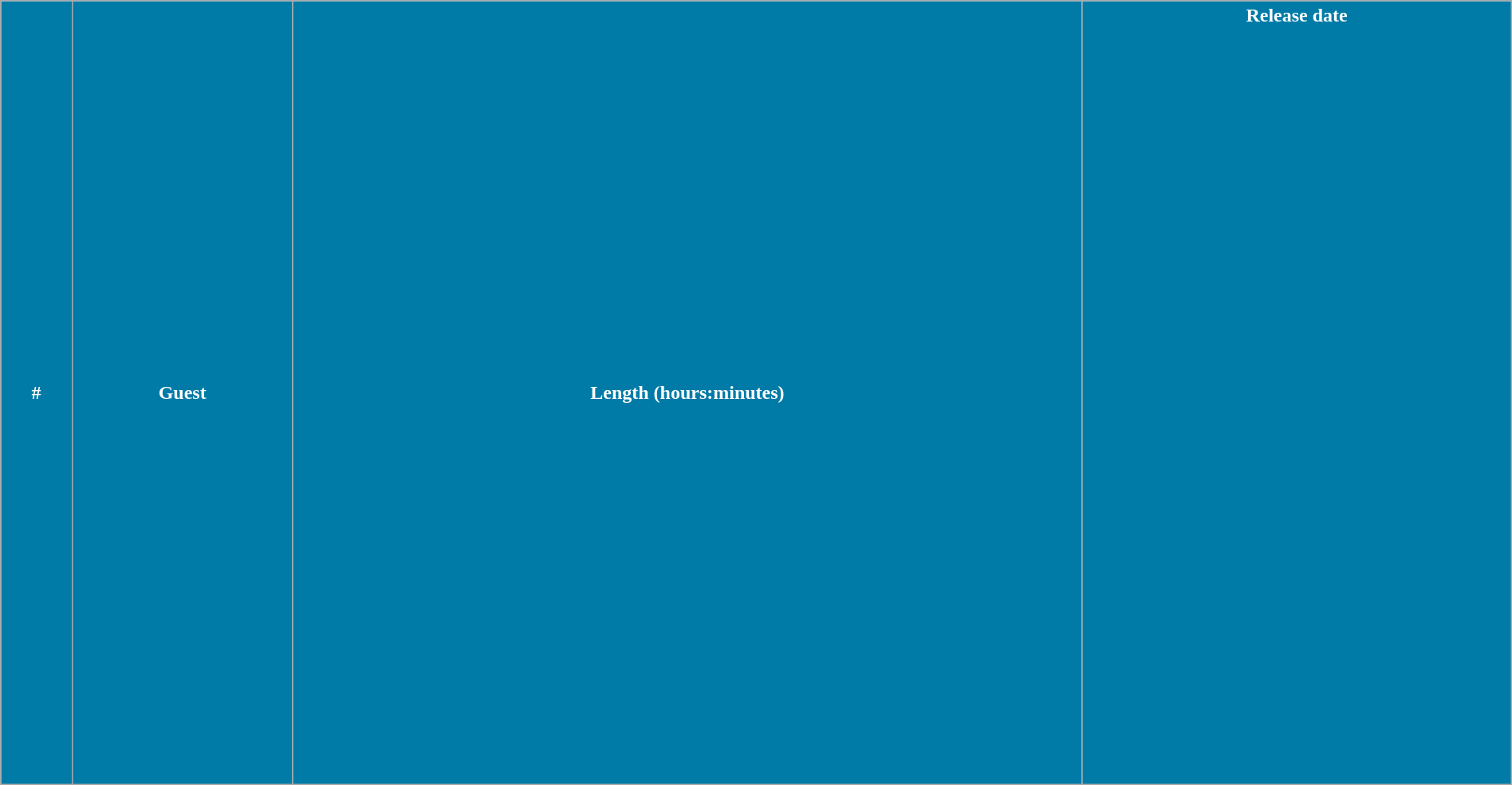<table class="wikitable plainrowheaders" style="width:100%;">
<tr style="color:white">
<th style="background-color: #007BA7;">#</th>
<th style="background-color: #007BA7;">Guest</th>
<th style="background-color: #007BA7;">Length (hours:minutes)</th>
<th style="background-color: #007BA7;">Release date<br><br><br><br><br><br><br><br><br><br><br><br><br><br><br><br><br><br><br><br><br><br><br><br><br><br><br><br><br><br><br><br><br><br><br><br></th>
</tr>
</table>
